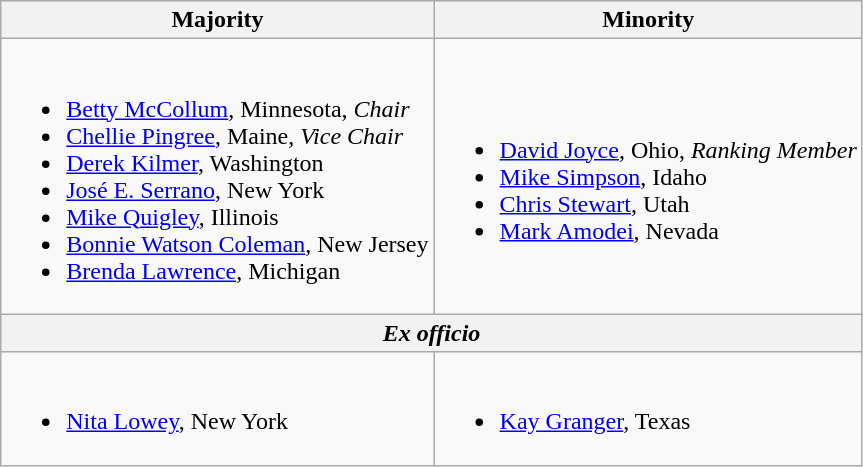<table class=wikitable>
<tr>
<th>Majority</th>
<th>Minority</th>
</tr>
<tr>
<td><br><ul><li><a href='#'>Betty McCollum</a>, Minnesota, <em>Chair</em></li><li><a href='#'>Chellie Pingree</a>, Maine, <em>Vice Chair</em></li><li><a href='#'>Derek Kilmer</a>, Washington</li><li><a href='#'>José E. Serrano</a>, New York</li><li><a href='#'>Mike Quigley</a>, Illinois</li><li><a href='#'>Bonnie Watson Coleman</a>, New Jersey</li><li><a href='#'>Brenda Lawrence</a>, Michigan</li></ul></td>
<td><br><ul><li><a href='#'>David Joyce</a>, Ohio, <em>Ranking Member</em></li><li><a href='#'>Mike Simpson</a>, Idaho</li><li><a href='#'>Chris Stewart</a>, Utah</li><li><a href='#'>Mark Amodei</a>, Nevada</li></ul></td>
</tr>
<tr>
<th colspan=2><em>Ex officio</em></th>
</tr>
<tr>
<td><br><ul><li><a href='#'>Nita Lowey</a>, New York</li></ul></td>
<td><br><ul><li><a href='#'>Kay Granger</a>, Texas</li></ul></td>
</tr>
</table>
